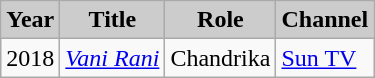<table class="wikitable">
<tr>
<th style="background:#ccc;">Year</th>
<th style="background:#ccc;">Title</th>
<th style="background:#ccc;">Role</th>
<th style="background:#ccc;">Channel</th>
</tr>
<tr>
<td>2018</td>
<td><em><a href='#'>Vani Rani</a></em></td>
<td>Chandrika</td>
<td><a href='#'>Sun TV</a></td>
</tr>
</table>
